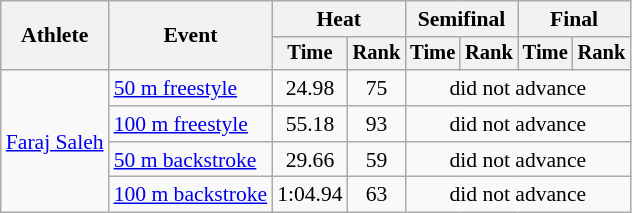<table class=wikitable style="font-size:90%">
<tr>
<th rowspan="2">Athlete</th>
<th rowspan="2">Event</th>
<th colspan="2">Heat</th>
<th colspan="2">Semifinal</th>
<th colspan="2">Final</th>
</tr>
<tr style="font-size:95%">
<th>Time</th>
<th>Rank</th>
<th>Time</th>
<th>Rank</th>
<th>Time</th>
<th>Rank</th>
</tr>
<tr align=center>
<td align=left rowspan=4><a href='#'>Faraj Saleh</a></td>
<td align=left><a href='#'>50 m freestyle</a></td>
<td>24.98</td>
<td>75</td>
<td colspan=4>did not advance</td>
</tr>
<tr align=center>
<td align=left><a href='#'>100 m freestyle</a></td>
<td>55.18</td>
<td>93</td>
<td colspan=4>did not advance</td>
</tr>
<tr align=center>
<td align=left><a href='#'>50 m backstroke</a></td>
<td>29.66</td>
<td>59</td>
<td colspan=4>did not advance</td>
</tr>
<tr align=center>
<td align=left><a href='#'>100 m backstroke</a></td>
<td>1:04.94</td>
<td>63</td>
<td colspan=4>did not advance</td>
</tr>
</table>
